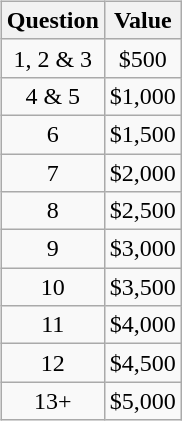<table align="left">
<tr>
<td><br><table class="wikitable">
<tr>
<th>Question</th>
<th>Value</th>
</tr>
<tr>
<td align=center>1, 2 & 3</td>
<td align=center>$500</td>
</tr>
<tr>
<td align=center>4 & 5</td>
<td align=center>$1,000</td>
</tr>
<tr>
<td align=center>6</td>
<td align=center>$1,500</td>
</tr>
<tr>
<td align=center>7</td>
<td align=center>$2,000</td>
</tr>
<tr>
<td align=center>8</td>
<td align=center>$2,500</td>
</tr>
<tr>
<td align=center>9</td>
<td align=center>$3,000</td>
</tr>
<tr>
<td align=center>10</td>
<td align=center>$3,500</td>
</tr>
<tr>
<td align=center>11</td>
<td align=center>$4,000</td>
</tr>
<tr>
<td align=center>12</td>
<td align=center>$4,500</td>
</tr>
<tr>
<td align=center>13+</td>
<td align=center>$5,000</td>
</tr>
</table>
</td>
</tr>
</table>
